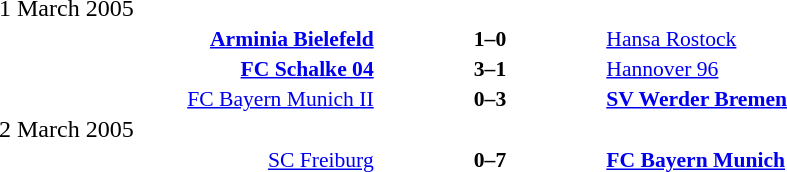<table width=100% cellspacing=1>
<tr>
<th width=20%></th>
<th width=12%></th>
<th width=20%></th>
<th></th>
</tr>
<tr>
<td>1 March 2005</td>
</tr>
<tr style=font-size:90%>
<td align=right><strong><a href='#'>Arminia Bielefeld</a></strong></td>
<td align=center><strong>1–0</strong></td>
<td><a href='#'>Hansa Rostock</a></td>
</tr>
<tr style=font-size:90%>
<td align=right><strong><a href='#'>FC Schalke 04</a></strong></td>
<td align=center><strong>3–1</strong></td>
<td><a href='#'>Hannover 96</a></td>
</tr>
<tr style=font-size:90%>
<td align=right><a href='#'>FC Bayern Munich II</a></td>
<td align=center><strong>0–3</strong></td>
<td><strong><a href='#'>SV Werder Bremen</a></strong></td>
</tr>
<tr>
<td>2 March 2005</td>
</tr>
<tr style=font-size:90%>
<td align=right><a href='#'>SC Freiburg</a></td>
<td align=center><strong>0–7</strong></td>
<td><strong><a href='#'>FC Bayern Munich</a></strong></td>
</tr>
</table>
